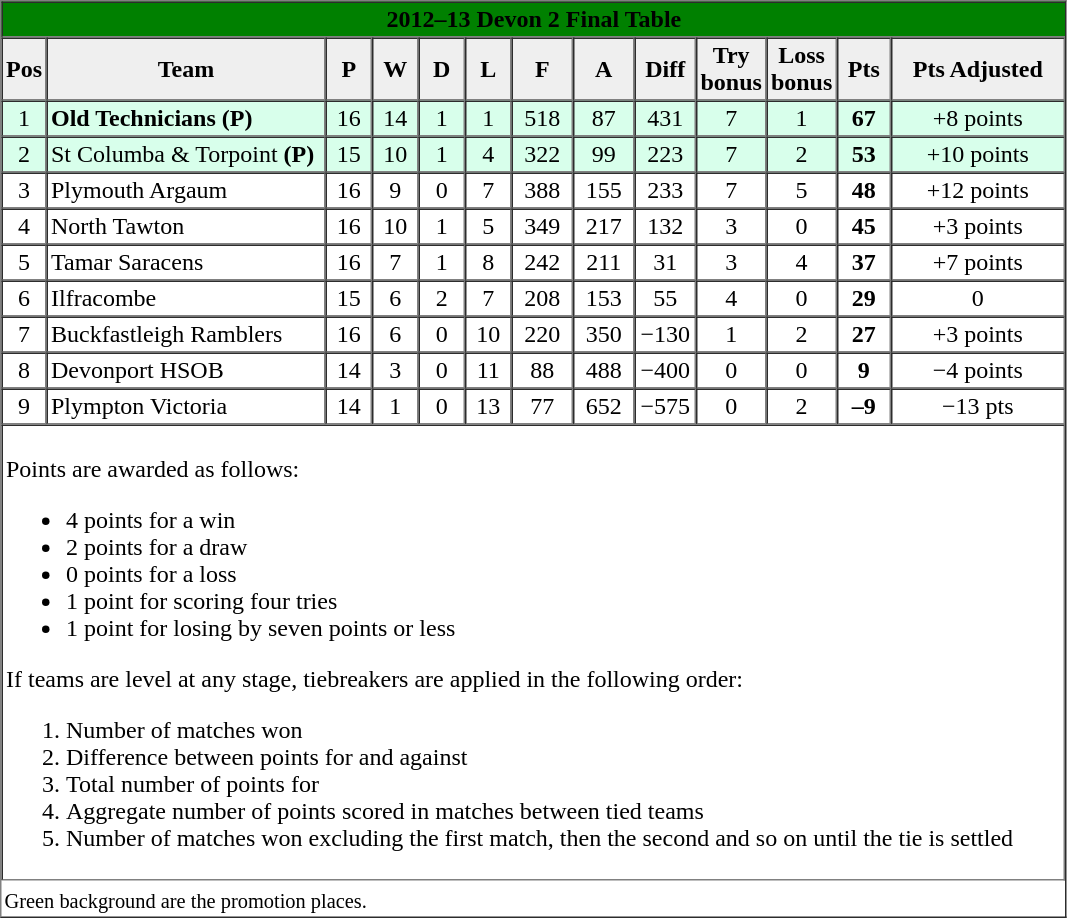<table border="1" cellpadding="2" cellspacing="0">
<tr bgcolor="green">
<th colspan=13 style="border-right:0px;";>2012–13 Devon 2 Final Table</th>
</tr>
<tr bgcolor="#efefef">
<th width="20">Pos</th>
<th width="180">Team</th>
<th width="25">P</th>
<th width="25">W</th>
<th width="25">D</th>
<th width="25">L</th>
<th width="35">F</th>
<th width="35">A</th>
<th width="35">Diff</th>
<th width="35">Try bonus</th>
<th width="35">Loss bonus</th>
<th width="30">Pts</th>
<th width="110">Pts Adjusted</th>
</tr>
<tr bgcolor=#d8ffeb align=center>
<td>1</td>
<td align=left><strong>Old Technicians</strong> <strong>(P)</strong></td>
<td>16</td>
<td>14</td>
<td>1</td>
<td>1</td>
<td>518</td>
<td>87</td>
<td>431</td>
<td>7</td>
<td>1</td>
<td><strong>67</strong></td>
<td>+8 points</td>
</tr>
<tr bgcolor=#d8ffeb align=center>
<td>2</td>
<td align=left>St Columba & Torpoint <strong>(P)</strong></td>
<td>15</td>
<td>10</td>
<td>1</td>
<td>4</td>
<td>322</td>
<td>99</td>
<td>223</td>
<td>7</td>
<td>2</td>
<td><strong>53</strong></td>
<td>+10 points</td>
</tr>
<tr align=center>
<td>3</td>
<td align=left>Plymouth Argaum</td>
<td>16</td>
<td>9</td>
<td>0</td>
<td>7</td>
<td>388</td>
<td>155</td>
<td>233</td>
<td>7</td>
<td>5</td>
<td><strong>48</strong></td>
<td>+12 points</td>
</tr>
<tr align=center>
<td>4</td>
<td align=left>North Tawton</td>
<td>16</td>
<td>10</td>
<td>1</td>
<td>5</td>
<td>349</td>
<td>217</td>
<td>132</td>
<td>3</td>
<td>0</td>
<td><strong>45</strong></td>
<td>+3 points</td>
</tr>
<tr align=center>
<td>5</td>
<td align=left>Tamar Saracens</td>
<td>16</td>
<td>7</td>
<td>1</td>
<td>8</td>
<td>242</td>
<td>211</td>
<td>31</td>
<td>3</td>
<td>4</td>
<td><strong>37</strong></td>
<td>+7 points</td>
</tr>
<tr align=center>
<td>6</td>
<td align=left>Ilfracombe</td>
<td>15</td>
<td>6</td>
<td>2</td>
<td>7</td>
<td>208</td>
<td>153</td>
<td>55</td>
<td>4</td>
<td>0</td>
<td><strong>29</strong></td>
<td>0</td>
</tr>
<tr align=center>
<td>7</td>
<td align=left>Buckfastleigh Ramblers</td>
<td>16</td>
<td>6</td>
<td>0</td>
<td>10</td>
<td>220</td>
<td>350</td>
<td>−130</td>
<td>1</td>
<td>2</td>
<td><strong>27</strong></td>
<td>+3 points</td>
</tr>
<tr align=center>
<td>8</td>
<td align=left>Devonport HSOB</td>
<td>14</td>
<td>3</td>
<td>0</td>
<td>11</td>
<td>88</td>
<td>488</td>
<td>−400</td>
<td>0</td>
<td>0</td>
<td><strong>9</strong></td>
<td>−4 points</td>
</tr>
<tr align=center>
<td>9</td>
<td align=left>Plympton Victoria</td>
<td>14</td>
<td>1</td>
<td>0</td>
<td>13</td>
<td>77</td>
<td>652</td>
<td>−575</td>
<td>0</td>
<td>2</td>
<td><strong>–9</strong></td>
<td>−13 pts</td>
</tr>
<tr align=center>
</tr>
<tr bgcolor=#ffffff>
<td colspan="13"><br>Points are awarded as follows:<ul><li>4 points for a win</li><li>2 points for a draw</li><li>0 points for a loss</li><li>1 point for scoring four tries</li><li>1 point for losing by seven points or less</li></ul>If teams are level at any stage, tiebreakers are applied in the following order:<ol><li>Number of matches won</li><li>Difference between points for and against</li><li>Total number of points for</li><li>Aggregate number of points scored in matches between tied teams</li><li>Number of matches won excluding the first match, then the second and so on until the tie is settled</li></ol></td>
</tr>
<tr |align=centre|>
<td colspan="12" style="border:0px"></td>
</tr>
<tr align=centre>
<td colspan="12" style="border:0px;font-size:85%;" align=centre>Green background are the promotion places.</td>
</tr>
</table>
